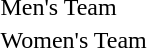<table>
<tr>
<td>Men's Team</td>
<td align=center></td>
<td align=center></td>
<td align=center></td>
</tr>
<tr>
<td>Women's Team</td>
<td align=center></td>
<td align=center></td>
<td align=center></td>
</tr>
</table>
